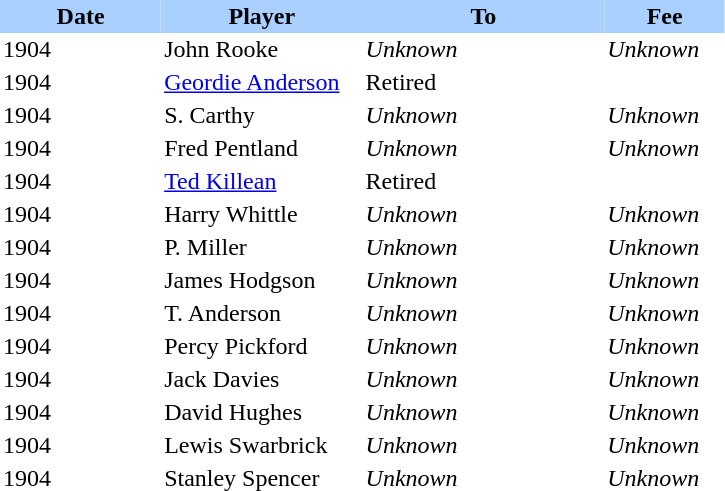<table border="0" cellspacing="0" cellpadding="2">
<tr style="background:#aad0ff;">
<th width=20%>Date</th>
<th width=25%>Player</th>
<th width=30%>To</th>
<th width=15%>Fee</th>
</tr>
<tr>
<td>1904</td>
<td>John Rooke</td>
<td><em>Unknown</em></td>
<td><em>Unknown</em></td>
</tr>
<tr>
<td>1904</td>
<td><a href='#'>Geordie Anderson</a></td>
<td>Retired</td>
<td></td>
</tr>
<tr>
<td>1904</td>
<td>S. Carthy</td>
<td><em>Unknown</em></td>
<td><em>Unknown</em></td>
</tr>
<tr>
<td>1904</td>
<td>Fred Pentland</td>
<td><em>Unknown</em></td>
<td><em>Unknown</em></td>
</tr>
<tr>
<td>1904</td>
<td><a href='#'>Ted Killean</a></td>
<td>Retired</td>
<td></td>
</tr>
<tr>
<td>1904</td>
<td>Harry Whittle</td>
<td><em>Unknown</em></td>
<td><em>Unknown</em></td>
</tr>
<tr>
<td>1904</td>
<td>P. Miller</td>
<td><em>Unknown</em></td>
<td><em>Unknown</em></td>
</tr>
<tr>
<td>1904</td>
<td>James Hodgson</td>
<td><em>Unknown</em></td>
<td><em>Unknown</em></td>
</tr>
<tr>
<td>1904</td>
<td>T. Anderson</td>
<td><em>Unknown</em></td>
<td><em>Unknown</em></td>
</tr>
<tr>
<td>1904</td>
<td>Percy Pickford</td>
<td><em>Unknown</em></td>
<td><em>Unknown</em></td>
</tr>
<tr>
<td>1904</td>
<td>Jack Davies</td>
<td><em>Unknown</em></td>
<td><em>Unknown</em></td>
</tr>
<tr>
<td>1904</td>
<td>David Hughes</td>
<td><em>Unknown</em></td>
<td><em>Unknown</em></td>
</tr>
<tr>
<td>1904</td>
<td>Lewis Swarbrick</td>
<td><em>Unknown</em></td>
<td><em>Unknown</em></td>
</tr>
<tr>
<td>1904</td>
<td>Stanley Spencer</td>
<td><em>Unknown</em></td>
<td><em>Unknown</em></td>
</tr>
</table>
